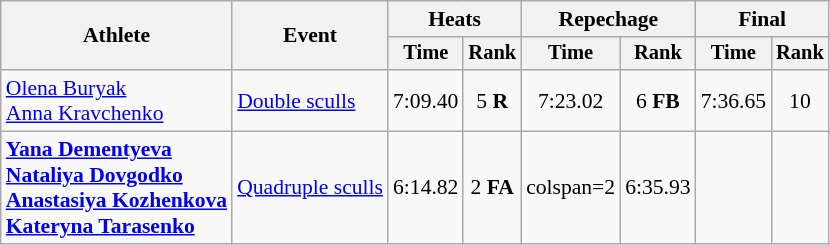<table class="wikitable" style="font-size:90%">
<tr>
<th rowspan="2">Athlete</th>
<th rowspan="2">Event</th>
<th colspan="2">Heats</th>
<th colspan="2">Repechage</th>
<th colspan="2">Final</th>
</tr>
<tr style="font-size:95%">
<th>Time</th>
<th>Rank</th>
<th>Time</th>
<th>Rank</th>
<th>Time</th>
<th>Rank</th>
</tr>
<tr align=center>
<td align=left><a href='#'>Olena Buryak</a><br><a href='#'>Anna Kravchenko</a></td>
<td align=left><a href='#'>Double sculls</a></td>
<td>7:09.40</td>
<td>5 <strong>R</strong></td>
<td>7:23.02</td>
<td>6 <strong>FB</strong></td>
<td>7:36.65</td>
<td>10</td>
</tr>
<tr align=center>
<td align=left><strong><a href='#'>Yana Dementyeva</a><br><a href='#'>Nataliya Dovgodko</a><br><a href='#'>Anastasiya Kozhenkova</a><br><a href='#'>Kateryna Tarasenko</a></strong></td>
<td align=left><a href='#'>Quadruple sculls</a></td>
<td>6:14.82</td>
<td>2 <strong>FA</strong></td>
<td>colspan=2 </td>
<td>6:35.93</td>
<td></td>
</tr>
</table>
